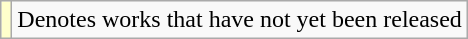<table class="wikitable">
<tr>
<td style="background:#FFFFCC;"></td>
<td>Denotes works that have not yet been released</td>
</tr>
</table>
